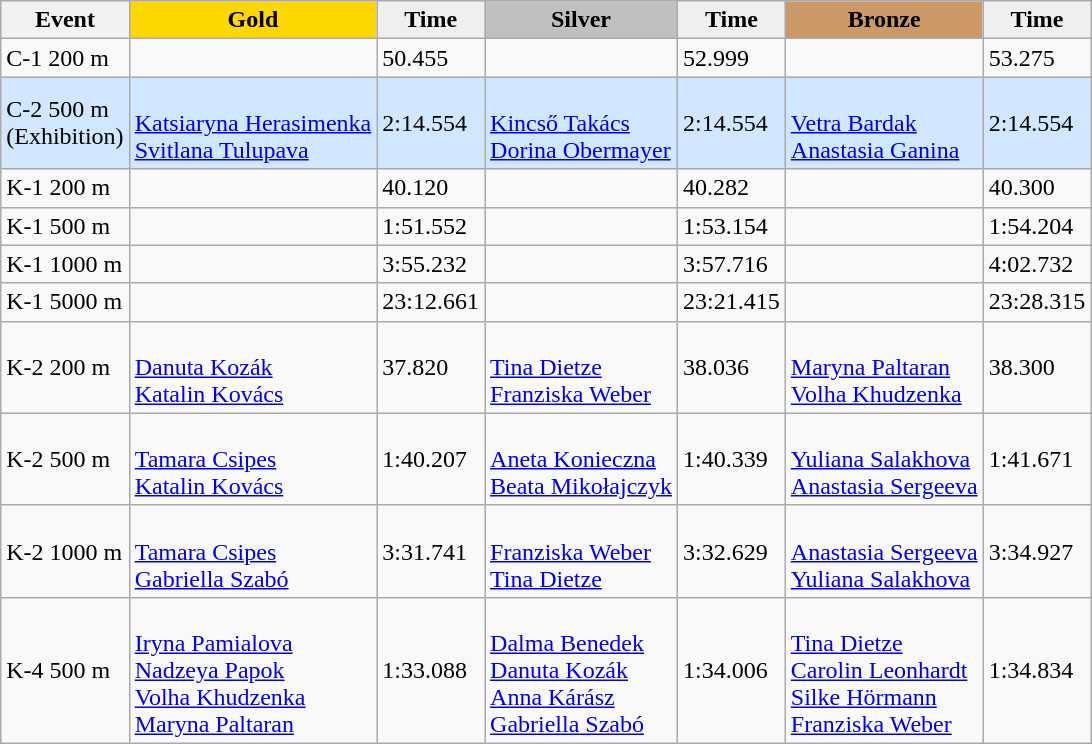<table class="wikitable">
<tr>
<th>Event</th>
<td align=center bgcolor="gold"><strong>Gold</strong></td>
<td align=center bgcolor="EFEFEF"><strong>Time</strong></td>
<td align=center bgcolor="silver"><strong>Silver</strong></td>
<td align=center bgcolor="EFEFEF"><strong>Time</strong></td>
<td align=center bgcolor="CC9966"><strong>Bronze</strong></td>
<td align=center bgcolor="EFEFEF"><strong>Time</strong></td>
</tr>
<tr>
<td>C-1 200 m</td>
<td></td>
<td>50.455</td>
<td></td>
<td>52.999</td>
<td></td>
<td>53.275</td>
</tr>
<tr bgcolor=#D0E7FF>
<td>C-2 500 m<br>(Exhibition)</td>
<td><br><a href='#'>Katsiaryna Herasimenka</a><br><a href='#'>Svitlana Tulupava</a></td>
<td>2:14.554</td>
<td><br><a href='#'>Kincső Takács</a><br><a href='#'>Dorina Obermayer</a></td>
<td>2:14.554</td>
<td><br><a href='#'>Vetra Bardak</a><br><a href='#'>Anastasia Ganina</a></td>
<td>2:14.554</td>
</tr>
<tr>
<td>K-1 200 m</td>
<td></td>
<td>40.120</td>
<td></td>
<td>40.282</td>
<td></td>
<td>40.300</td>
</tr>
<tr>
<td>K-1 500 m</td>
<td></td>
<td>1:51.552</td>
<td></td>
<td>1:53.154</td>
<td></td>
<td>1:54.204</td>
</tr>
<tr>
<td>K-1 1000 m</td>
<td></td>
<td>3:55.232</td>
<td></td>
<td>3:57.716</td>
<td></td>
<td>4:02.732</td>
</tr>
<tr>
<td>K-1 5000 m</td>
<td></td>
<td>23:12.661</td>
<td></td>
<td>23:21.415</td>
<td></td>
<td>23:28.315</td>
</tr>
<tr>
<td>K-2 200 m</td>
<td><br><a href='#'>Danuta Kozák</a><br><a href='#'>Katalin Kovács</a></td>
<td>37.820</td>
<td><br><a href='#'>Tina Dietze</a><br><a href='#'>Franziska Weber</a></td>
<td>38.036</td>
<td><br><a href='#'>Maryna Paltaran</a><br><a href='#'>Volha Khudzenka</a></td>
<td>38.300</td>
</tr>
<tr>
<td>K-2 500 m</td>
<td><br><a href='#'>Tamara Csipes</a><br><a href='#'>Katalin Kovács</a></td>
<td>1:40.207</td>
<td><br><a href='#'>Aneta Konieczna</a><br><a href='#'>Beata Mikołajczyk</a></td>
<td>1:40.339</td>
<td><br><a href='#'>Yuliana Salakhova</a><br><a href='#'>Anastasia Sergeeva</a></td>
<td>1:41.671</td>
</tr>
<tr>
<td>K-2 1000 m</td>
<td><br><a href='#'>Tamara Csipes</a><br><a href='#'>Gabriella Szabó</a></td>
<td>3:31.741</td>
<td><br><a href='#'>Franziska Weber</a><br><a href='#'>Tina Dietze</a></td>
<td>3:32.629</td>
<td><br><a href='#'>Anastasia Sergeeva</a><br><a href='#'>Yuliana Salakhova</a></td>
<td>3:34.927</td>
</tr>
<tr>
<td>K-4 500 m</td>
<td><br><a href='#'>Iryna Pamialova</a><br><a href='#'>Nadzeya Papok</a><br><a href='#'>Volha Khudzenka</a><br><a href='#'>Maryna Paltaran</a></td>
<td>1:33.088</td>
<td><br><a href='#'>Dalma Benedek</a><br><a href='#'>Danuta Kozák</a><br><a href='#'>Anna Kárász</a><br><a href='#'>Gabriella Szabó</a></td>
<td>1:34.006</td>
<td><br><a href='#'>Tina Dietze</a><br><a href='#'>Carolin Leonhardt</a><br><a href='#'>Silke Hörmann</a><br><a href='#'>Franziska Weber</a></td>
<td>1:34.834</td>
</tr>
</table>
